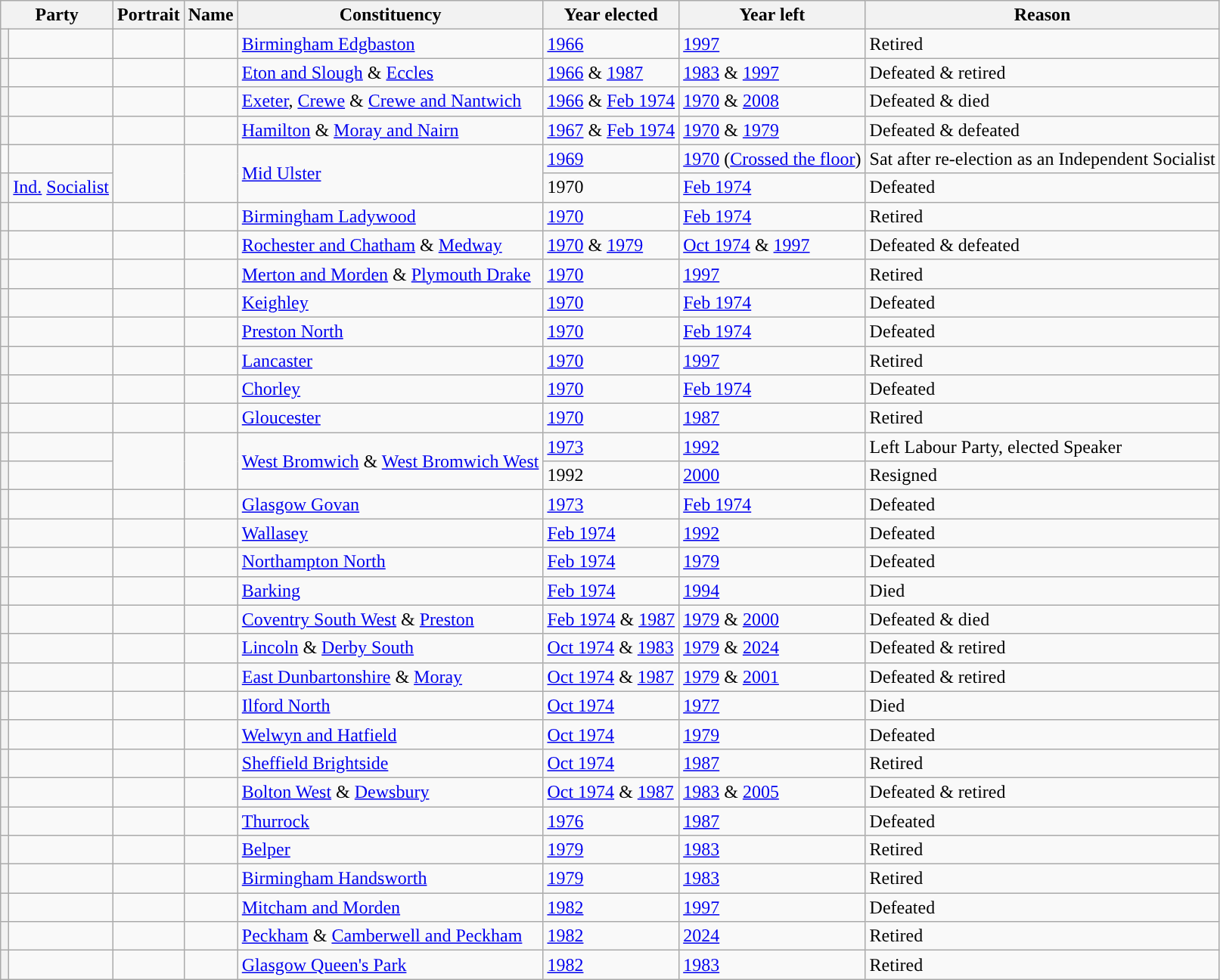<table class="wikitable sortable">
<tr>
<th colspan=2>Party</th>
<th>Portrait</th>
<th>Name</th>
<th>Constituency</th>
<th>Year elected</th>
<th>Year left</th>
<th>Reason</th>
</tr>
<tr>
<th style="background-color: "></th>
<td></td>
<td></td>
<td></td>
<td><a href='#'>Birmingham Edgbaston</a></td>
<td><a href='#'>1966</a></td>
<td><a href='#'>1997</a></td>
<td>Retired</td>
</tr>
<tr>
<th style="background-color: "></th>
<td></td>
<td></td>
<td></td>
<td><a href='#'>Eton and Slough</a> & <a href='#'>Eccles</a></td>
<td><a href='#'>1966</a> & <a href='#'>1987</a></td>
<td><a href='#'>1983</a> & <a href='#'>1997</a></td>
<td>Defeated & retired</td>
</tr>
<tr>
<th style="background-color: "></th>
<td></td>
<td></td>
<td></td>
<td><a href='#'>Exeter</a>, <a href='#'>Crewe</a> & <a href='#'>Crewe and Nantwich</a></td>
<td><a href='#'>1966</a> & <a href='#'>Feb 1974</a></td>
<td><a href='#'>1970</a> & <a href='#'>2008</a></td>
<td>Defeated & died</td>
</tr>
<tr>
<th style="background-color: "></th>
<td></td>
<td></td>
<td></td>
<td><a href='#'>Hamilton</a> & <a href='#'>Moray and Nairn</a></td>
<td><a href='#'>1967</a> & <a href='#'>Feb 1974</a></td>
<td><a href='#'>1970</a> & <a href='#'>1979</a></td>
<td>Defeated & defeated</td>
</tr>
<tr>
<td style="background-color: "></td>
<td></td>
<td rowspan=2></td>
<td rowspan=2></td>
<td rowspan=2><a href='#'>Mid Ulster</a></td>
<td><a href='#'>1969</a></td>
<td><a href='#'>1970</a> (<a href='#'>Crossed the floor</a>)</td>
<td>Sat after re-election as an Independent Socialist</td>
</tr>
<tr>
<th style="background-color: "></th>
<td><a href='#'>Ind.</a> <a href='#'>Socialist</a></td>
<td>1970</td>
<td><a href='#'>Feb 1974</a></td>
<td>Defeated</td>
</tr>
<tr>
<th style="background-color: "></th>
<td></td>
<td></td>
<td></td>
<td><a href='#'>Birmingham Ladywood</a></td>
<td><a href='#'>1970</a></td>
<td><a href='#'>Feb 1974</a></td>
<td>Retired</td>
</tr>
<tr>
<th style="background-color: "></th>
<td></td>
<td></td>
<td></td>
<td><a href='#'>Rochester and Chatham</a> & <a href='#'>Medway</a></td>
<td><a href='#'>1970</a> & <a href='#'>1979</a></td>
<td><a href='#'>Oct 1974</a> & <a href='#'>1997</a></td>
<td>Defeated & defeated</td>
</tr>
<tr>
<th style="background-color: "></th>
<td></td>
<td></td>
<td></td>
<td><a href='#'>Merton and Morden</a> & <a href='#'>Plymouth Drake</a></td>
<td><a href='#'>1970</a></td>
<td><a href='#'>1997</a></td>
<td>Retired</td>
</tr>
<tr>
<th style="background-color: "></th>
<td></td>
<td></td>
<td></td>
<td><a href='#'>Keighley</a></td>
<td><a href='#'>1970</a></td>
<td><a href='#'>Feb 1974</a></td>
<td>Defeated</td>
</tr>
<tr>
<th style="background-color: "></th>
<td></td>
<td></td>
<td></td>
<td><a href='#'>Preston North</a></td>
<td><a href='#'>1970</a></td>
<td><a href='#'>Feb 1974</a></td>
<td>Defeated</td>
</tr>
<tr>
<th style="background-color: "></th>
<td></td>
<td></td>
<td></td>
<td><a href='#'>Lancaster</a></td>
<td><a href='#'>1970</a></td>
<td><a href='#'>1997</a></td>
<td>Retired</td>
</tr>
<tr>
<th style="background-color: "></th>
<td></td>
<td></td>
<td></td>
<td><a href='#'>Chorley</a></td>
<td><a href='#'>1970</a></td>
<td><a href='#'>Feb 1974</a></td>
<td>Defeated</td>
</tr>
<tr>
<th style="background-color: "></th>
<td></td>
<td></td>
<td></td>
<td><a href='#'>Gloucester</a></td>
<td><a href='#'>1970</a></td>
<td><a href='#'>1987</a></td>
<td>Retired</td>
</tr>
<tr>
<th style="background-color: "></th>
<td></td>
<td rowspan=2></td>
<td rowspan=2></td>
<td rowspan=2><a href='#'>West Bromwich</a> & <a href='#'>West Bromwich West</a></td>
<td><a href='#'>1973</a></td>
<td><a href='#'>1992</a></td>
<td>Left Labour Party, elected Speaker</td>
</tr>
<tr>
<th style="background-color:"></th>
<td></td>
<td>1992</td>
<td><a href='#'>2000</a></td>
<td>Resigned</td>
</tr>
<tr>
<th style="background-color: "></th>
<td></td>
<td></td>
<td></td>
<td><a href='#'>Glasgow Govan</a></td>
<td><a href='#'>1973</a></td>
<td><a href='#'>Feb 1974</a></td>
<td>Defeated</td>
</tr>
<tr>
<th style="background-color: "></th>
<td></td>
<td></td>
<td></td>
<td><a href='#'>Wallasey</a></td>
<td><a href='#'>Feb 1974</a></td>
<td><a href='#'>1992</a></td>
<td>Defeated</td>
</tr>
<tr>
<th style="background-color: "></th>
<td></td>
<td></td>
<td></td>
<td><a href='#'>Northampton North</a></td>
<td><a href='#'>Feb 1974</a></td>
<td><a href='#'>1979</a></td>
<td>Defeated</td>
</tr>
<tr>
<th style="background-color: "></th>
<td></td>
<td></td>
<td></td>
<td><a href='#'>Barking</a></td>
<td><a href='#'>Feb 1974</a></td>
<td><a href='#'>1994</a></td>
<td>Died</td>
</tr>
<tr>
<th style="background-color: "></th>
<td></td>
<td></td>
<td></td>
<td><a href='#'>Coventry South West</a> & <a href='#'>Preston</a></td>
<td><a href='#'>Feb 1974</a> & <a href='#'>1987</a></td>
<td><a href='#'>1979</a> & <a href='#'>2000</a></td>
<td>Defeated & died</td>
</tr>
<tr>
<th style="background-color: "></th>
<td></td>
<td></td>
<td></td>
<td><a href='#'>Lincoln</a> & <a href='#'>Derby South</a></td>
<td><a href='#'>Oct 1974</a> & <a href='#'>1983</a></td>
<td><a href='#'>1979</a> & <a href='#'>2024</a></td>
<td>Defeated & retired</td>
</tr>
<tr>
<th style="background-color: "></th>
<td></td>
<td></td>
<td></td>
<td><a href='#'>East Dunbartonshire</a> & <a href='#'>Moray</a></td>
<td><a href='#'>Oct 1974</a> & <a href='#'>1987</a></td>
<td><a href='#'>1979</a> & <a href='#'>2001</a></td>
<td>Defeated & retired</td>
</tr>
<tr>
<th style="background-color: "></th>
<td></td>
<td></td>
<td></td>
<td><a href='#'>Ilford North</a></td>
<td><a href='#'>Oct 1974</a></td>
<td><a href='#'>1977</a></td>
<td>Died</td>
</tr>
<tr>
<th style="background-color: "></th>
<td></td>
<td></td>
<td></td>
<td><a href='#'>Welwyn and Hatfield</a></td>
<td><a href='#'>Oct 1974</a></td>
<td><a href='#'>1979</a></td>
<td>Defeated</td>
</tr>
<tr>
<th style="background-color: "></th>
<td></td>
<td></td>
<td></td>
<td><a href='#'>Sheffield Brightside</a></td>
<td><a href='#'>Oct 1974</a></td>
<td><a href='#'>1987</a></td>
<td>Retired</td>
</tr>
<tr>
<th style="background-color: "></th>
<td></td>
<td></td>
<td></td>
<td><a href='#'>Bolton West</a> & <a href='#'>Dewsbury</a></td>
<td><a href='#'>Oct 1974</a> & <a href='#'>1987</a></td>
<td><a href='#'>1983</a> & <a href='#'>2005</a></td>
<td>Defeated & retired</td>
</tr>
<tr>
<th style="background-color: "></th>
<td></td>
<td></td>
<td></td>
<td><a href='#'>Thurrock</a></td>
<td><a href='#'>1976</a></td>
<td><a href='#'>1987</a></td>
<td>Defeated</td>
</tr>
<tr>
<th style="background-color: "></th>
<td></td>
<td></td>
<td></td>
<td><a href='#'>Belper</a></td>
<td><a href='#'>1979</a></td>
<td><a href='#'>1983</a></td>
<td>Retired</td>
</tr>
<tr>
<th style="background-color: "></th>
<td></td>
<td></td>
<td></td>
<td><a href='#'>Birmingham Handsworth</a></td>
<td><a href='#'>1979</a></td>
<td><a href='#'>1983</a></td>
<td>Retired</td>
</tr>
<tr>
<th style="background-color: "></th>
<td></td>
<td></td>
<td></td>
<td><a href='#'>Mitcham and Morden</a></td>
<td><a href='#'>1982</a></td>
<td><a href='#'>1997</a></td>
<td>Defeated</td>
</tr>
<tr>
<th style="background-color: "></th>
<td></td>
<td></td>
<td></td>
<td><a href='#'>Peckham</a> & <a href='#'>Camberwell and Peckham</a></td>
<td><a href='#'>1982</a></td>
<td><a href='#'>2024</a></td>
<td>Retired</td>
</tr>
<tr>
<th style="background-color: "></th>
<td></td>
<td></td>
<td></td>
<td><a href='#'>Glasgow Queen's Park</a></td>
<td><a href='#'>1982</a></td>
<td><a href='#'>1983</a></td>
<td>Retired</td>
</tr>
</table>
